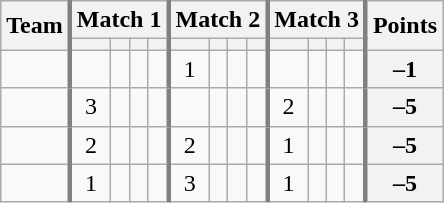<table class="wikitable sortable" style="text-align:center;">
<tr>
<th rowspan=2>Team</th>
<th colspan=4 style="border-left:3px solid gray">Match 1</th>
<th colspan=4 style="border-left:3px solid gray">Match 2</th>
<th colspan=4 style="border-left:3px solid gray">Match 3</th>
<th rowspan=2 style="border-left:3px solid gray">Points</th>
</tr>
<tr>
<th style="border-left:3px solid gray"></th>
<th></th>
<th></th>
<th></th>
<th style="border-left:3px solid gray"></th>
<th></th>
<th></th>
<th></th>
<th style="border-left:3px solid gray"></th>
<th></th>
<th></th>
<th></th>
</tr>
<tr>
<td align=left></td>
<td style="border-left:3px solid gray"></td>
<td></td>
<td></td>
<td></td>
<td style="border-left:3px solid gray">1</td>
<td></td>
<td></td>
<td></td>
<td style="border-left:3px solid gray"></td>
<td></td>
<td></td>
<td></td>
<th style="border-left:3px solid gray">–1</th>
</tr>
<tr>
<td align=left></td>
<td style="border-left:3px solid gray">3</td>
<td></td>
<td></td>
<td></td>
<td style="border-left:3px solid gray"></td>
<td></td>
<td></td>
<td></td>
<td style="border-left:3px solid gray">2</td>
<td></td>
<td></td>
<td></td>
<th style="border-left:3px solid gray">–5</th>
</tr>
<tr>
<td align=left></td>
<td style="border-left:3px solid gray">2</td>
<td></td>
<td></td>
<td></td>
<td style="border-left:3px solid gray">2</td>
<td></td>
<td></td>
<td></td>
<td style="border-left:3px solid gray">1</td>
<td></td>
<td></td>
<td></td>
<th style="border-left:3px solid gray">–5</th>
</tr>
<tr>
<td align=left></td>
<td style="border-left:3px solid gray">1</td>
<td></td>
<td></td>
<td></td>
<td style="border-left:3px solid gray">3</td>
<td></td>
<td></td>
<td></td>
<td style="border-left:3px solid gray">1</td>
<td></td>
<td></td>
<td></td>
<th style="border-left:3px solid gray">–5</th>
</tr>
</table>
